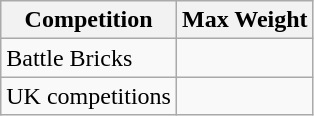<table class="wikitable">
<tr>
<th>Competition</th>
<th>Max Weight</th>
</tr>
<tr>
<td>Battle Bricks</td>
<td></td>
</tr>
<tr>
<td>UK competitions</td>
<td></td>
</tr>
</table>
